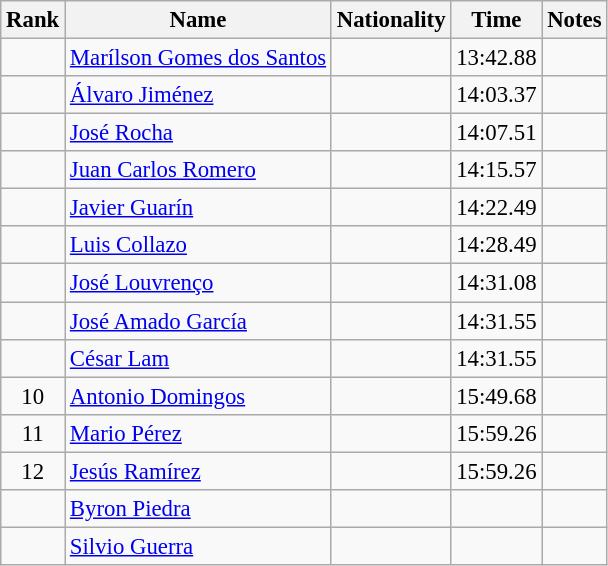<table class="wikitable sortable" style="text-align:center;font-size:95%">
<tr>
<th>Rank</th>
<th>Name</th>
<th>Nationality</th>
<th>Time</th>
<th>Notes</th>
</tr>
<tr>
<td></td>
<td align=left><a href='#'>Marílson Gomes dos Santos</a></td>
<td align=left></td>
<td>13:42.88</td>
<td></td>
</tr>
<tr>
<td></td>
<td align=left><a href='#'>Álvaro Jiménez</a></td>
<td align=left></td>
<td>14:03.37</td>
<td></td>
</tr>
<tr>
<td></td>
<td align=left><a href='#'>José Rocha</a></td>
<td align=left></td>
<td>14:07.51</td>
<td></td>
</tr>
<tr>
<td></td>
<td align=left><a href='#'>Juan Carlos Romero</a></td>
<td align=left></td>
<td>14:15.57</td>
<td></td>
</tr>
<tr>
<td></td>
<td align=left><a href='#'>Javier Guarín</a></td>
<td align=left></td>
<td>14:22.49</td>
<td></td>
</tr>
<tr>
<td></td>
<td align=left><a href='#'>Luis Collazo</a></td>
<td align=left></td>
<td>14:28.49</td>
<td></td>
</tr>
<tr>
<td></td>
<td align=left><a href='#'>José Louvrenço</a></td>
<td align=left></td>
<td>14:31.08</td>
<td></td>
</tr>
<tr>
<td></td>
<td align=left><a href='#'>José Amado García</a></td>
<td align=left></td>
<td>14:31.55</td>
<td></td>
</tr>
<tr>
<td></td>
<td align=left><a href='#'>César Lam</a></td>
<td align=left></td>
<td>14:31.55</td>
<td></td>
</tr>
<tr>
<td>10</td>
<td align=left><a href='#'>Antonio Domingos</a></td>
<td align=left></td>
<td>15:49.68</td>
<td></td>
</tr>
<tr>
<td>11</td>
<td align=left><a href='#'>Mario Pérez</a></td>
<td align=left></td>
<td>15:59.26</td>
<td></td>
</tr>
<tr>
<td>12</td>
<td align=left><a href='#'>Jesús Ramírez</a></td>
<td align=left></td>
<td>15:59.26</td>
<td></td>
</tr>
<tr>
<td></td>
<td align=left><a href='#'>Byron Piedra</a></td>
<td align=left></td>
<td></td>
<td></td>
</tr>
<tr>
<td></td>
<td align=left><a href='#'>Silvio Guerra</a></td>
<td align=left></td>
<td></td>
<td></td>
</tr>
</table>
